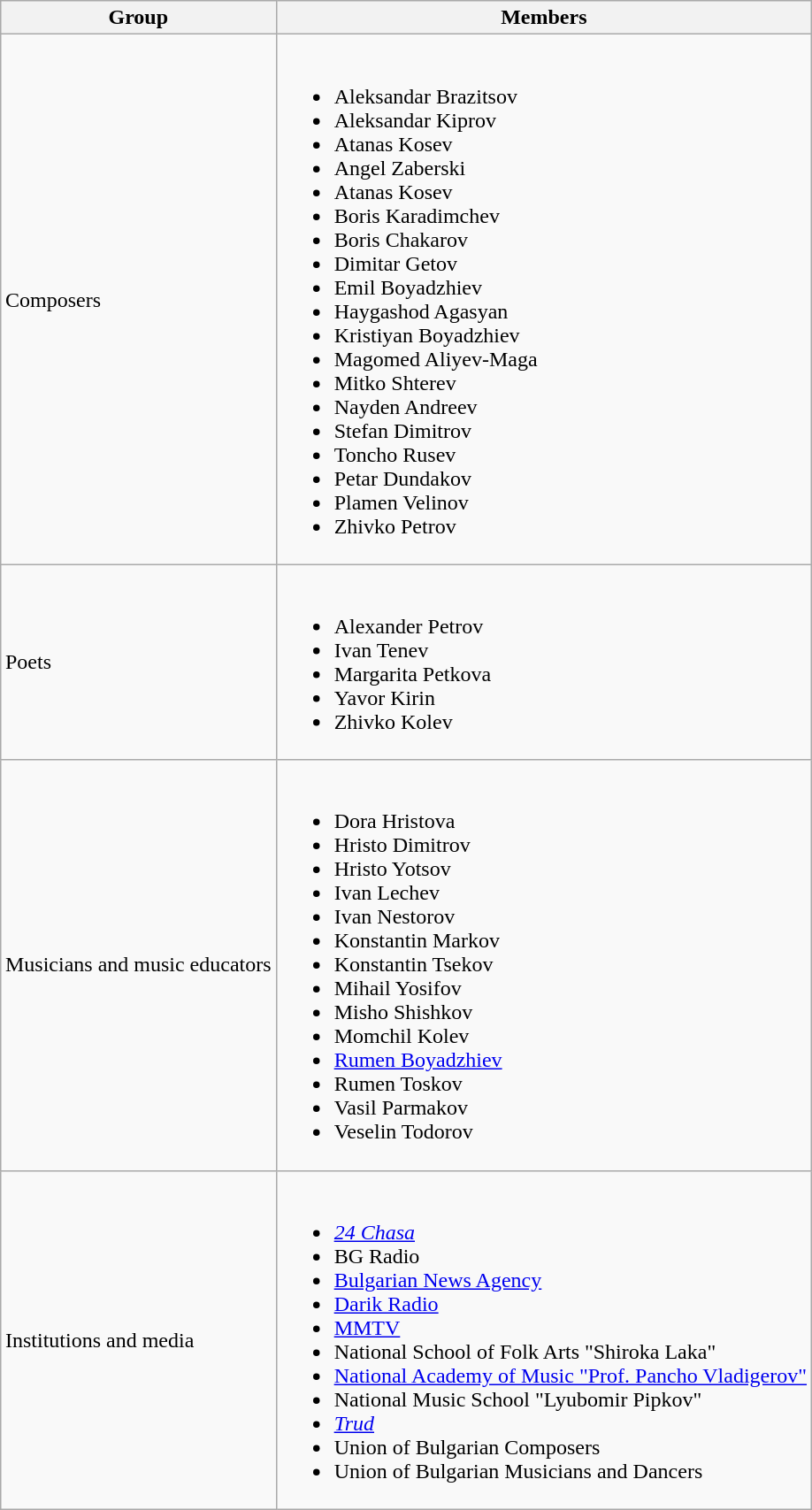<table class="wikitable collapsible" style="margin: 1em auto 1em auto">
<tr>
<th>Group</th>
<th>Members</th>
</tr>
<tr>
<td>Composers</td>
<td><br><ul><li>Aleksandar Brazitsov</li><li>Aleksandar Kiprov</li><li>Atanas Kosev</li><li>Angel Zaberski</li><li>Atanas Kosev</li><li>Boris Karadimchev</li><li>Boris Chakarov</li><li>Dimitar Getov</li><li>Emil Boyadzhiev</li><li>Haygashod Agasyan</li><li>Kristiyan Boyadzhiev</li><li>Magomed Aliyev-Maga</li><li>Mitko Shterev</li><li>Nayden Andreev</li><li>Stefan Dimitrov</li><li>Toncho Rusev</li><li>Petar Dundakov</li><li>Plamen Velinov</li><li>Zhivko Petrov</li></ul></td>
</tr>
<tr>
<td>Poets</td>
<td><br><ul><li>Alexander Petrov</li><li>Ivan Tenev</li><li>Margarita Petkova</li><li>Yavor Kirin</li><li>Zhivko Kolev</li></ul></td>
</tr>
<tr>
<td>Musicians and music educators</td>
<td><br><ul><li>Dora Hristova</li><li>Hristo Dimitrov</li><li>Hristo Yotsov</li><li>Ivan Lechev</li><li>Ivan Nestorov</li><li>Konstantin Markov</li><li>Konstantin Tsekov</li><li>Mihail Yosifov</li><li>Misho Shishkov</li><li>Momchil Kolev</li><li><a href='#'>Rumen Boyadzhiev</a></li><li>Rumen Toskov</li><li>Vasil Parmakov</li><li>Veselin Todorov</li></ul></td>
</tr>
<tr>
<td>Institutions and media</td>
<td><br><ul><li><em><a href='#'>24 Chasa</a></em></li><li>BG Radio</li><li><a href='#'>Bulgarian News Agency</a></li><li><a href='#'>Darik Radio</a></li><li><a href='#'>MMTV</a></li><li>National School of Folk Arts "Shiroka Laka"</li><li><a href='#'>National Academy of Music "Prof. Pancho Vladigerov"</a></li><li>National Music School "Lyubomir Pipkov"</li><li><em><a href='#'>Trud</a></em></li><li>Union of Bulgarian Composers</li><li>Union of Bulgarian Musicians and Dancers</li></ul></td>
</tr>
</table>
